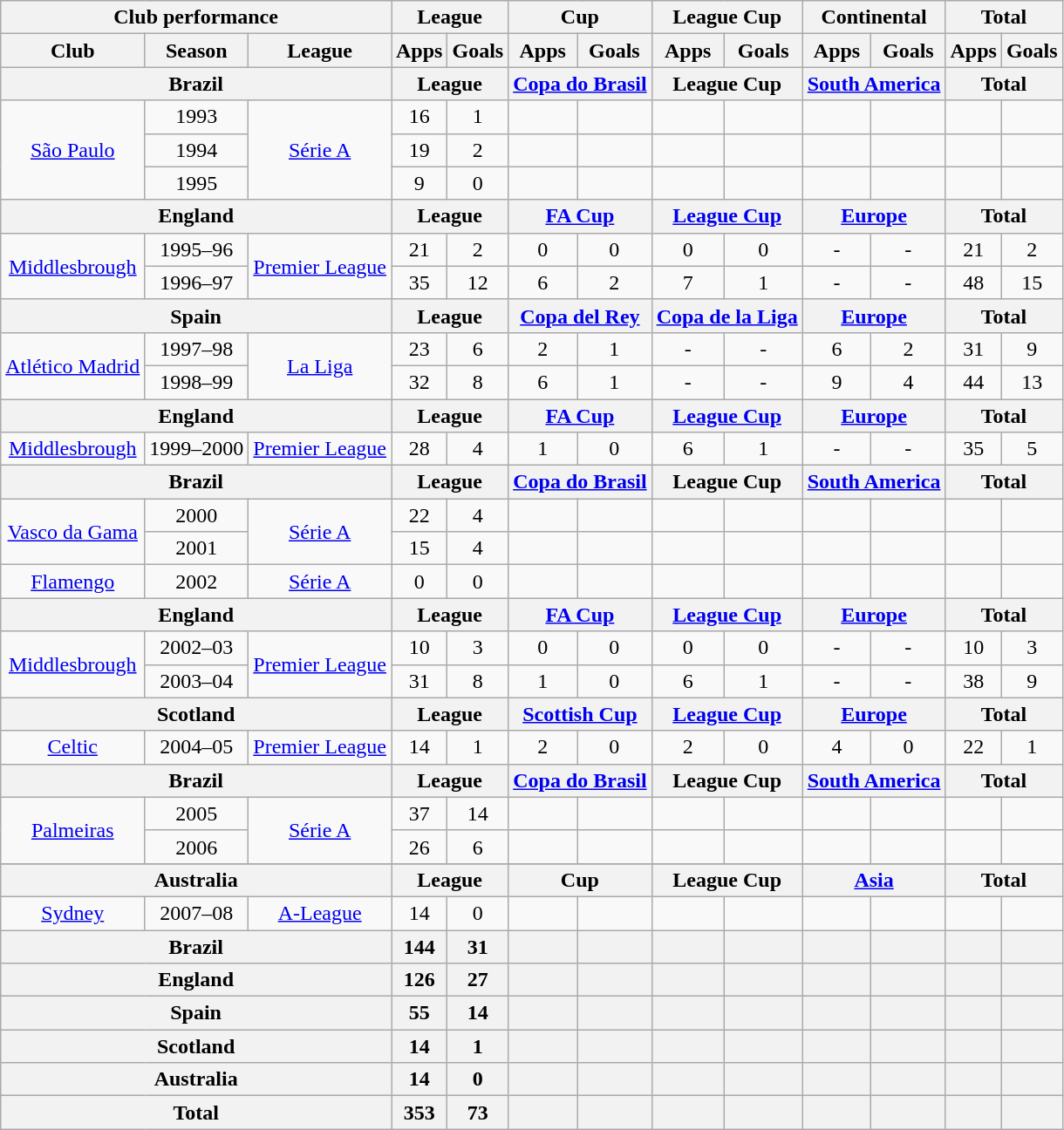<table class="wikitable" style="text-align:center;">
<tr>
<th colspan="3">Club performance</th>
<th colspan=2>League</th>
<th colspan=2>Cup</th>
<th colspan=2>League Cup</th>
<th colspan=2>Continental</th>
<th colspan=2>Total</th>
</tr>
<tr>
<th>Club</th>
<th>Season</th>
<th>League</th>
<th>Apps</th>
<th>Goals</th>
<th>Apps</th>
<th>Goals</th>
<th>Apps</th>
<th>Goals</th>
<th>Apps</th>
<th>Goals</th>
<th>Apps</th>
<th>Goals</th>
</tr>
<tr>
<th colspan="3">Brazil</th>
<th colspan=2>League</th>
<th colspan=2><a href='#'>Copa do Brasil</a></th>
<th colspan=2>League Cup</th>
<th colspan=2><a href='#'>South America</a></th>
<th colspan=2>Total</th>
</tr>
<tr>
<td rowspan="3"><a href='#'>São Paulo</a></td>
<td>1993</td>
<td rowspan="3"><a href='#'>Série A</a></td>
<td>16</td>
<td>1</td>
<td></td>
<td></td>
<td></td>
<td></td>
<td></td>
<td></td>
<td></td>
<td></td>
</tr>
<tr>
<td>1994</td>
<td>19</td>
<td>2</td>
<td></td>
<td></td>
<td></td>
<td></td>
<td></td>
<td></td>
<td></td>
<td></td>
</tr>
<tr>
<td>1995</td>
<td>9</td>
<td>0</td>
<td></td>
<td></td>
<td></td>
<td></td>
<td></td>
<td></td>
<td></td>
<td></td>
</tr>
<tr>
<th colspan="3">England</th>
<th colspan=2>League</th>
<th colspan=2><a href='#'>FA Cup</a></th>
<th colspan=2><a href='#'>League Cup</a></th>
<th colspan=2><a href='#'>Europe</a></th>
<th colspan=2>Total</th>
</tr>
<tr>
<td rowspan="2"><a href='#'>Middlesbrough</a></td>
<td>1995–96</td>
<td rowspan="2"><a href='#'>Premier League</a></td>
<td>21</td>
<td>2</td>
<td>0</td>
<td>0</td>
<td>0</td>
<td>0</td>
<td>-</td>
<td>-</td>
<td>21</td>
<td>2</td>
</tr>
<tr>
<td>1996–97</td>
<td>35</td>
<td>12</td>
<td>6</td>
<td>2</td>
<td>7</td>
<td>1</td>
<td>-</td>
<td>-</td>
<td>48</td>
<td>15</td>
</tr>
<tr>
<th colspan="3">Spain</th>
<th colspan=2>League</th>
<th colspan=2><a href='#'>Copa del Rey</a></th>
<th colspan=2><a href='#'>Copa de la Liga</a></th>
<th colspan=2><a href='#'>Europe</a></th>
<th colspan=2>Total</th>
</tr>
<tr>
<td rowspan="2"><a href='#'>Atlético Madrid</a></td>
<td>1997–98</td>
<td rowspan="2"><a href='#'>La Liga</a></td>
<td>23</td>
<td>6</td>
<td>2</td>
<td>1</td>
<td>-</td>
<td>-</td>
<td>6</td>
<td>2</td>
<td>31</td>
<td>9</td>
</tr>
<tr>
<td>1998–99</td>
<td>32</td>
<td>8</td>
<td>6</td>
<td>1</td>
<td>-</td>
<td>-</td>
<td>9</td>
<td>4</td>
<td>44</td>
<td>13</td>
</tr>
<tr>
<th colspan="3">England</th>
<th colspan=2>League</th>
<th colspan=2><a href='#'>FA Cup</a></th>
<th colspan=2><a href='#'>League Cup</a></th>
<th colspan=2><a href='#'>Europe</a></th>
<th colspan=2>Total</th>
</tr>
<tr>
<td><a href='#'>Middlesbrough</a></td>
<td>1999–2000</td>
<td><a href='#'>Premier League</a></td>
<td>28</td>
<td>4</td>
<td>1</td>
<td>0</td>
<td>6</td>
<td>1</td>
<td>-</td>
<td>-</td>
<td>35</td>
<td>5</td>
</tr>
<tr>
<th colspan="3">Brazil</th>
<th colspan=2>League</th>
<th colspan=2><a href='#'>Copa do Brasil</a></th>
<th colspan=2>League Cup</th>
<th colspan=2><a href='#'>South America</a></th>
<th colspan=2>Total</th>
</tr>
<tr>
<td rowspan="2"><a href='#'>Vasco da Gama</a></td>
<td>2000</td>
<td rowspan="2"><a href='#'>Série A</a></td>
<td>22</td>
<td>4</td>
<td></td>
<td></td>
<td></td>
<td></td>
<td></td>
<td></td>
<td></td>
<td></td>
</tr>
<tr>
<td>2001</td>
<td>15</td>
<td>4</td>
<td></td>
<td></td>
<td></td>
<td></td>
<td></td>
<td></td>
<td></td>
<td></td>
</tr>
<tr>
<td><a href='#'>Flamengo</a></td>
<td>2002</td>
<td><a href='#'>Série A</a></td>
<td>0</td>
<td>0</td>
<td></td>
<td></td>
<td></td>
<td></td>
<td></td>
<td></td>
<td></td>
<td></td>
</tr>
<tr>
<th colspan="3">England</th>
<th colspan=2>League</th>
<th colspan=2><a href='#'>FA Cup</a></th>
<th colspan=2><a href='#'>League Cup</a></th>
<th colspan=2><a href='#'>Europe</a></th>
<th colspan=2>Total</th>
</tr>
<tr>
<td rowspan="2"><a href='#'>Middlesbrough</a></td>
<td>2002–03</td>
<td rowspan="2"><a href='#'>Premier League</a></td>
<td>10</td>
<td>3</td>
<td>0</td>
<td>0</td>
<td>0</td>
<td>0</td>
<td>-</td>
<td>-</td>
<td>10</td>
<td>3</td>
</tr>
<tr>
<td>2003–04</td>
<td>31</td>
<td>8</td>
<td>1</td>
<td>0</td>
<td>6</td>
<td>1</td>
<td>-</td>
<td>-</td>
<td>38</td>
<td>9</td>
</tr>
<tr>
<th colspan="3">Scotland</th>
<th colspan=2>League</th>
<th colspan=2><a href='#'>Scottish Cup</a></th>
<th colspan=2><a href='#'>League Cup</a></th>
<th colspan=2><a href='#'>Europe</a></th>
<th colspan=2>Total</th>
</tr>
<tr>
<td><a href='#'>Celtic</a></td>
<td>2004–05</td>
<td><a href='#'>Premier League</a></td>
<td>14</td>
<td>1</td>
<td>2</td>
<td>0</td>
<td>2</td>
<td>0</td>
<td>4</td>
<td>0</td>
<td>22</td>
<td>1</td>
</tr>
<tr>
<th colspan="3">Brazil</th>
<th colspan=2>League</th>
<th colspan=2><a href='#'>Copa do Brasil</a></th>
<th colspan=2>League Cup</th>
<th colspan=2><a href='#'>South America</a></th>
<th colspan=2>Total</th>
</tr>
<tr>
<td rowspan="2"><a href='#'>Palmeiras</a></td>
<td>2005</td>
<td rowspan="2"><a href='#'>Série A</a></td>
<td>37</td>
<td>14</td>
<td></td>
<td></td>
<td></td>
<td></td>
<td></td>
<td></td>
<td></td>
<td></td>
</tr>
<tr>
<td>2006</td>
<td>26</td>
<td>6</td>
<td></td>
<td></td>
<td></td>
<td></td>
<td></td>
<td></td>
<td></td>
<td></td>
</tr>
<tr>
</tr>
<tr>
<th colspan="3">Australia</th>
<th colspan=2>League</th>
<th colspan=2>Cup</th>
<th colspan=2>League Cup</th>
<th colspan=2><a href='#'>Asia</a></th>
<th colspan=2>Total</th>
</tr>
<tr>
<td><a href='#'>Sydney</a></td>
<td>2007–08</td>
<td><a href='#'>A-League</a></td>
<td>14</td>
<td>0</td>
<td></td>
<td></td>
<td></td>
<td></td>
<td></td>
<td></td>
<td></td>
<td></td>
</tr>
<tr>
<th colspan="3">Brazil</th>
<th>144</th>
<th>31</th>
<th></th>
<th></th>
<th></th>
<th></th>
<th></th>
<th></th>
<th></th>
<th></th>
</tr>
<tr>
<th colspan="3">England</th>
<th>126</th>
<th>27</th>
<th></th>
<th></th>
<th></th>
<th></th>
<th></th>
<th></th>
<th></th>
<th></th>
</tr>
<tr>
<th colspan="3">Spain</th>
<th>55</th>
<th>14</th>
<th></th>
<th></th>
<th></th>
<th></th>
<th></th>
<th></th>
<th></th>
<th></th>
</tr>
<tr>
<th colspan="3">Scotland</th>
<th>14</th>
<th>1</th>
<th></th>
<th></th>
<th></th>
<th></th>
<th></th>
<th></th>
<th></th>
<th></th>
</tr>
<tr>
<th colspan="3">Australia</th>
<th>14</th>
<th>0</th>
<th></th>
<th></th>
<th></th>
<th></th>
<th></th>
<th></th>
<th></th>
<th></th>
</tr>
<tr>
<th colspan="3">Total</th>
<th>353</th>
<th>73</th>
<th></th>
<th></th>
<th></th>
<th></th>
<th></th>
<th></th>
<th></th>
<th></th>
</tr>
</table>
